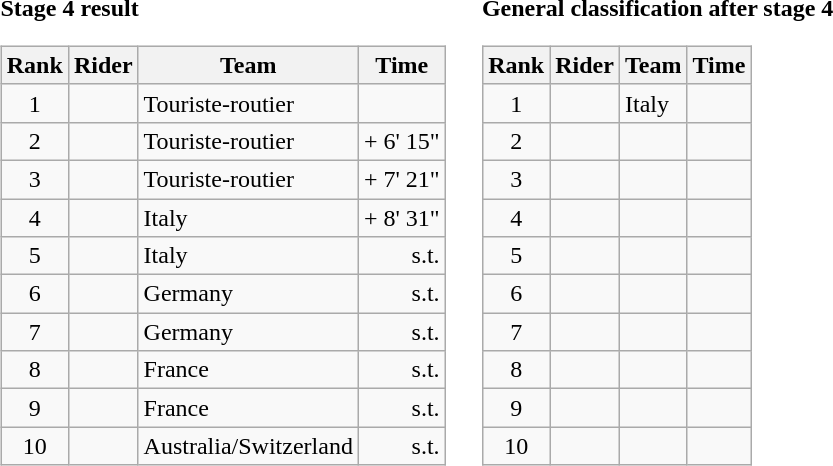<table>
<tr>
<td><strong>Stage 4 result</strong><br><table class="wikitable">
<tr>
<th scope="col">Rank</th>
<th scope="col">Rider</th>
<th scope="col">Team</th>
<th scope="col">Time</th>
</tr>
<tr>
<td style="text-align:center;">1</td>
<td></td>
<td>Touriste-routier</td>
<td style="text-align:right;"></td>
</tr>
<tr>
<td style="text-align:center;">2</td>
<td></td>
<td>Touriste-routier</td>
<td style="text-align:right;">+ 6' 15"</td>
</tr>
<tr>
<td style="text-align:center;">3</td>
<td></td>
<td>Touriste-routier</td>
<td style="text-align:right;">+ 7' 21"</td>
</tr>
<tr>
<td style="text-align:center;">4</td>
<td></td>
<td>Italy</td>
<td style="text-align:right;">+ 8' 31"</td>
</tr>
<tr>
<td style="text-align:center;">5</td>
<td></td>
<td>Italy</td>
<td style="text-align:right;">s.t.</td>
</tr>
<tr>
<td style="text-align:center;">6</td>
<td></td>
<td>Germany</td>
<td style="text-align:right;">s.t.</td>
</tr>
<tr>
<td style="text-align:center;">7</td>
<td></td>
<td>Germany</td>
<td style="text-align:right;">s.t.</td>
</tr>
<tr>
<td style="text-align:center;">8</td>
<td></td>
<td>France</td>
<td style="text-align:right;">s.t.</td>
</tr>
<tr>
<td style="text-align:center;">9</td>
<td></td>
<td>France</td>
<td style="text-align:right;">s.t.</td>
</tr>
<tr>
<td style="text-align:center;">10</td>
<td></td>
<td>Australia/Switzerland</td>
<td style="text-align:right;">s.t.</td>
</tr>
</table>
</td>
<td></td>
<td><strong>General classification after stage 4</strong><br><table class="wikitable">
<tr>
<th scope="col">Rank</th>
<th scope="col">Rider</th>
<th scope="col">Team</th>
<th scope="col">Time</th>
</tr>
<tr>
<td style="text-align:center;">1</td>
<td></td>
<td>Italy</td>
<td style="text-align:right;"></td>
</tr>
<tr>
<td style="text-align:center;">2</td>
<td></td>
<td></td>
<td></td>
</tr>
<tr>
<td style="text-align:center;">3</td>
<td></td>
<td></td>
<td></td>
</tr>
<tr>
<td style="text-align:center;">4</td>
<td></td>
<td></td>
<td></td>
</tr>
<tr>
<td style="text-align:center;">5</td>
<td></td>
<td></td>
<td></td>
</tr>
<tr>
<td style="text-align:center;">6</td>
<td></td>
<td></td>
<td></td>
</tr>
<tr>
<td style="text-align:center;">7</td>
<td></td>
<td></td>
<td></td>
</tr>
<tr>
<td style="text-align:center;">8</td>
<td></td>
<td></td>
<td></td>
</tr>
<tr>
<td style="text-align:center;">9</td>
<td></td>
<td></td>
<td></td>
</tr>
<tr>
<td style="text-align:center;">10</td>
<td></td>
<td></td>
<td></td>
</tr>
</table>
</td>
</tr>
</table>
